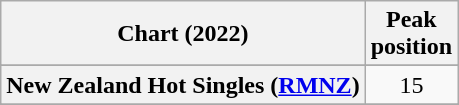<table class="wikitable sortable plainrowheaders" style="text-align:center">
<tr>
<th scope="col">Chart (2022)</th>
<th scope="col">Peak<br>position</th>
</tr>
<tr>
</tr>
<tr>
</tr>
<tr>
<th scope="row">New Zealand Hot Singles (<a href='#'>RMNZ</a>)</th>
<td>15</td>
</tr>
<tr>
</tr>
<tr>
</tr>
<tr>
</tr>
<tr>
</tr>
</table>
